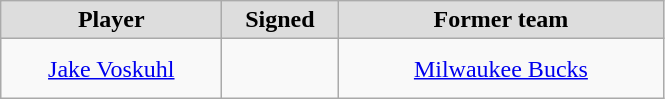<table class="wikitable" style="text-align: center">
<tr align="center" bgcolor="#dddddd">
<td style="width:140px"><strong>Player</strong></td>
<td style="width:70px"><strong>Signed</strong></td>
<td style="width:210px"><strong>Former team</strong></td>
</tr>
<tr style="height:40px">
<td><a href='#'>Jake Voskuhl</a></td>
<td style="font-size: 80%"></td>
<td><a href='#'>Milwaukee Bucks</a></td>
</tr>
</table>
